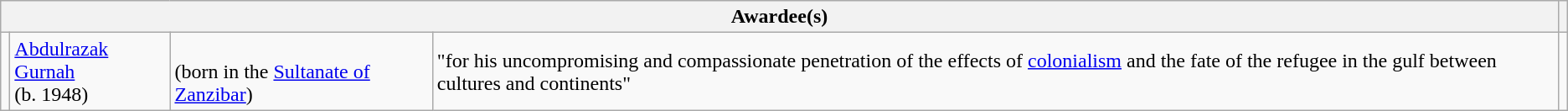<table class="wikitable">
<tr>
<th colspan="4">Awardee(s)</th>
<th></th>
</tr>
<tr>
<td></td>
<td><a href='#'>Abdulrazak Gurnah</a><br>(b. 1948)</td>
<td><br>
(born in the <a href='#'>Sultanate of Zanzibar</a>)</td>
<td>"for his uncompromising and compassionate penetration of the effects of <a href='#'>colonialism</a> and the fate of the refugee in the gulf between cultures and continents"</td>
<td></td>
</tr>
</table>
